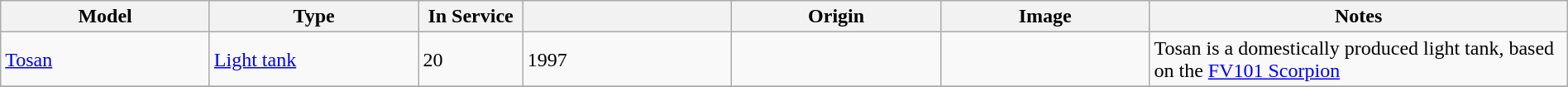<table class="wikitable" width="100%">
<tr>
<th width="10%">Model</th>
<th width="10%">Type</th>
<th width="5%">In Service</th>
<th width="10%"></th>
<th width="10%">Origin</th>
<th width="10%">Image</th>
<th width="20%">Notes</th>
</tr>
<tr>
<td><a href='#'>Tosan</a></td>
<td><a href='#'>Light tank</a></td>
<td>20</td>
<td>1997</td>
<td></td>
<td></td>
<td>Tosan is a domestically produced light tank, based on the <a href='#'>FV101 Scorpion</a></td>
</tr>
<tr>
</tr>
</table>
